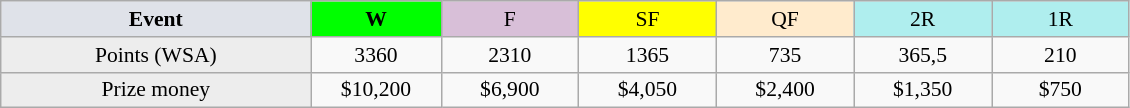<table class=wikitable style=font-size:90%;text-align:center>
<tr>
<td style="width:200px; background:#dfe2e9;"><strong>Event</strong></td>
<td style="width:80px; background:lime;"><strong>W</strong></td>
<td style="width:85px; background:thistle;">F</td>
<td style="width:85px; background:#ff0;">SF</td>
<td style="width:85px; background:#ffebcd;">QF</td>
<td style="width:85px; background:#afeeee;">2R</td>
<td style="width:85px; background:#afeeee;">1R</td>
</tr>
<tr>
<td style="background:#ededed;">Points (WSA)</td>
<td>3360</td>
<td>2310</td>
<td>1365</td>
<td>735</td>
<td>365,5</td>
<td>210</td>
</tr>
<tr>
<td style="background:#ededed;">Prize money</td>
<td>$10,200</td>
<td>$6,900</td>
<td>$4,050</td>
<td>$2,400</td>
<td>$1,350</td>
<td>$750</td>
</tr>
</table>
